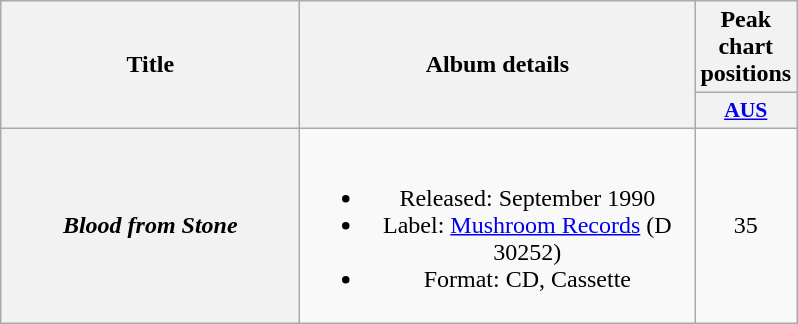<table class="wikitable plainrowheaders" style="text-align:center;" border="1">
<tr>
<th scope="col" rowspan="2" style="width:12em;">Title</th>
<th scope="col" rowspan="2" style="width:16em;">Album details</th>
<th scope="col" colspan="1">Peak chart positions</th>
</tr>
<tr>
<th scope="col" style="width:3em;font-size:90%;"><a href='#'>AUS</a><br></th>
</tr>
<tr>
<th scope="row"><em>Blood from Stone</em></th>
<td><br><ul><li>Released: September 1990</li><li>Label: <a href='#'>Mushroom Records</a> (D 30252)</li><li>Format: CD, Cassette</li></ul></td>
<td>35</td>
</tr>
</table>
